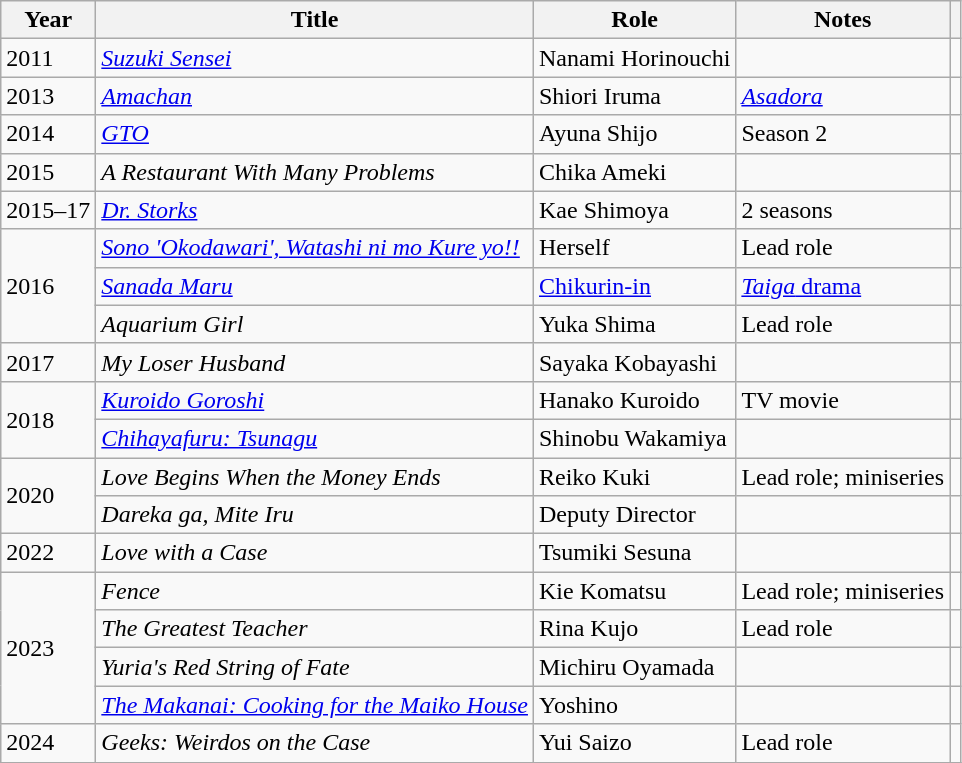<table class="wikitable sortable">
<tr align="center">
<th>Year</th>
<th>Title</th>
<th>Role</th>
<th class = "unsortable">Notes</th>
<th class = "unsortable"></th>
</tr>
<tr>
<td>2011</td>
<td><em><a href='#'>Suzuki Sensei</a></em></td>
<td>Nanami Horinouchi</td>
<td></td>
<td></td>
</tr>
<tr>
<td>2013</td>
<td><em><a href='#'>Amachan</a></em></td>
<td>Shiori Iruma</td>
<td><em><a href='#'>Asadora</a></em></td>
<td></td>
</tr>
<tr>
<td>2014</td>
<td><em><a href='#'>GTO</a></em></td>
<td>Ayuna Shijo</td>
<td>Season 2</td>
<td></td>
</tr>
<tr>
<td>2015</td>
<td><em>A Restaurant With Many Problems</em></td>
<td>Chika Ameki</td>
<td></td>
<td></td>
</tr>
<tr>
<td>2015–17</td>
<td><em><a href='#'>Dr. Storks</a></em></td>
<td>Kae Shimoya</td>
<td>2 seasons</td>
<td></td>
</tr>
<tr>
<td rowspan="3">2016</td>
<td><em><a href='#'>Sono 'Okodawari', Watashi ni mo Kure yo!!</a></em></td>
<td>Herself</td>
<td>Lead role</td>
<td></td>
</tr>
<tr>
<td><em><a href='#'>Sanada Maru</a></em></td>
<td><a href='#'>Chikurin-in</a></td>
<td><a href='#'><em>Taiga</em> drama</a></td>
<td></td>
</tr>
<tr>
<td><em>Aquarium Girl</em></td>
<td>Yuka Shima</td>
<td>Lead role</td>
<td></td>
</tr>
<tr>
<td>2017</td>
<td><em>My Loser Husband</em></td>
<td>Sayaka Kobayashi</td>
<td></td>
<td></td>
</tr>
<tr>
<td rowspan="2">2018</td>
<td><em><a href='#'>Kuroido Goroshi</a></em></td>
<td>Hanako Kuroido</td>
<td>TV movie</td>
<td></td>
</tr>
<tr>
<td><em><a href='#'>Chihayafuru: Tsunagu</a></em></td>
<td>Shinobu Wakamiya</td>
<td></td>
<td></td>
</tr>
<tr>
<td rowspan="2">2020</td>
<td><em>Love Begins When the Money Ends</em></td>
<td>Reiko Kuki</td>
<td>Lead role; miniseries</td>
<td></td>
</tr>
<tr>
<td><em>Dareka ga, Mite Iru</em></td>
<td>Deputy Director</td>
<td></td>
<td></td>
</tr>
<tr>
<td>2022</td>
<td><em>Love with a Case</em></td>
<td>Tsumiki Sesuna</td>
<td></td>
<td></td>
</tr>
<tr>
<td rowspan="4">2023</td>
<td><em>Fence</em></td>
<td>Kie Komatsu</td>
<td>Lead role; miniseries</td>
<td></td>
</tr>
<tr>
<td><em>The Greatest Teacher</em></td>
<td>Rina Kujo</td>
<td>Lead role</td>
<td></td>
</tr>
<tr>
<td><em>Yuria's Red String of Fate</em></td>
<td>Michiru Oyamada</td>
<td></td>
<td></td>
</tr>
<tr>
<td><em><a href='#'>The Makanai: Cooking for the Maiko House</a></em></td>
<td>Yoshino</td>
<td></td>
<td></td>
</tr>
<tr>
<td>2024</td>
<td><em>Geeks: Weirdos on the Case</em></td>
<td>Yui Saizo</td>
<td>Lead role</td>
<td></td>
</tr>
<tr>
</tr>
</table>
